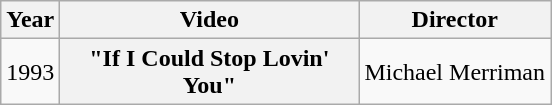<table class="wikitable plainrowheaders">
<tr>
<th>Year</th>
<th style="width:12em;">Video</th>
<th>Director</th>
</tr>
<tr>
<td>1993</td>
<th scope="row">"If I Could Stop Lovin' You"</th>
<td>Michael Merriman</td>
</tr>
</table>
